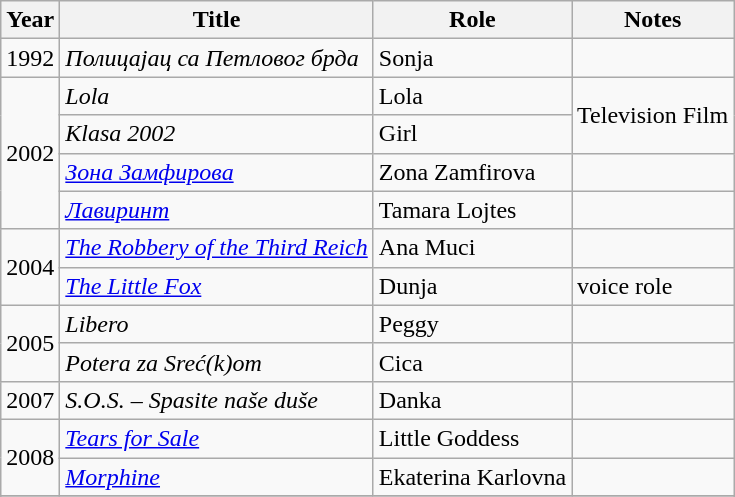<table class="wikitable">
<tr>
<th>Year</th>
<th>Title</th>
<th>Role</th>
<th>Notes</th>
</tr>
<tr>
<td>1992</td>
<td><em>Полицајац са Петловог брда</em></td>
<td>Sonja</td>
<td></td>
</tr>
<tr>
<td rowspan="4">2002</td>
<td><em>Lola</em></td>
<td>Lola</td>
<td rowspan="2">Television Film</td>
</tr>
<tr>
<td><em>Klasa 2002</em></td>
<td>Girl</td>
</tr>
<tr>
<td><em><a href='#'>Зона Замфирова</a></em></td>
<td>Zona Zamfirova</td>
<td></td>
</tr>
<tr>
<td><em><a href='#'>Лавиринт</a></em></td>
<td>Tamara Lojtes</td>
<td></td>
</tr>
<tr>
<td rowspan="2">2004</td>
<td><em><a href='#'>The Robbery of the Third Reich</a></em></td>
<td>Ana Muci</td>
<td></td>
</tr>
<tr>
<td><em><a href='#'>The Little Fox</a></em></td>
<td>Dunja</td>
<td>voice role</td>
</tr>
<tr>
<td rowspan="2">2005</td>
<td><em>Libero</em></td>
<td>Peggy</td>
<td></td>
</tr>
<tr>
<td><em>Potera za Sreć(k)om</em></td>
<td>Cica</td>
<td></td>
</tr>
<tr>
<td>2007</td>
<td><em>S.O.S. – Spasite naše duše</em></td>
<td>Danka</td>
<td></td>
</tr>
<tr>
<td rowspan="2">2008</td>
<td><em><a href='#'>Tears for Sale</a></em></td>
<td>Little Goddess</td>
<td></td>
</tr>
<tr>
<td><em><a href='#'>Morphine</a></em></td>
<td>Ekaterina Karlovna</td>
<td></td>
</tr>
<tr>
</tr>
<tr bgcolor="#CCCCCC" align="center">
</tr>
</table>
